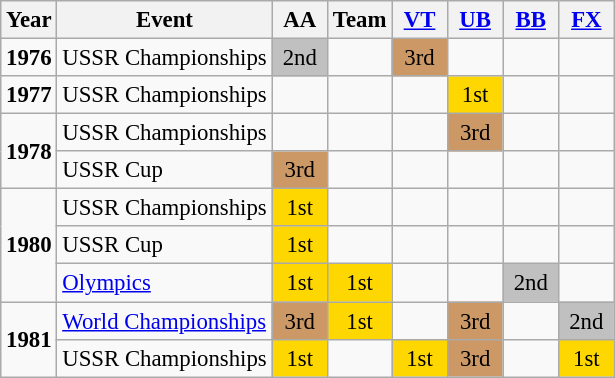<table class="wikitable" style="text-align:center; font-size: 95%;">
<tr>
<th>Year</th>
<th>Event</th>
<th width=30px>AA</th>
<th width=30px>Team</th>
<th width=30px><a href='#'>VT</a></th>
<th width=30px><a href='#'>UB</a></th>
<th width=30px><a href='#'>BB</a></th>
<th width=30px><a href='#'>FX</a></th>
</tr>
<tr>
<td rowspan="1"><strong>1976</strong></td>
<td align=left>USSR Championships</td>
<td bgcolor=silver>2nd</td>
<td></td>
<td bgcolor=CC9966>3rd</td>
<td></td>
<td></td>
<td></td>
</tr>
<tr>
<td rowspan="1"><strong>1977</strong></td>
<td align=left>USSR Championships</td>
<td></td>
<td></td>
<td></td>
<td bgcolor=gold>1st</td>
<td></td>
<td></td>
</tr>
<tr>
<td rowspan="2"><strong>1978</strong></td>
<td align=left>USSR Championships</td>
<td></td>
<td></td>
<td></td>
<td bgcolor=CC9966>3rd</td>
<td></td>
<td></td>
</tr>
<tr>
<td align=left>USSR Cup</td>
<td bgcolor=CC9966>3rd</td>
<td></td>
<td></td>
<td></td>
<td></td>
<td></td>
</tr>
<tr>
<td rowspan="3"><strong>1980</strong></td>
<td align=left>USSR Championships</td>
<td bgcolor=gold>1st</td>
<td></td>
<td></td>
<td></td>
<td></td>
<td></td>
</tr>
<tr>
<td align=left>USSR Cup</td>
<td bgcolor=gold>1st</td>
<td></td>
<td></td>
<td></td>
<td></td>
<td></td>
</tr>
<tr>
<td align=left><a href='#'>Olympics</a></td>
<td bgcolor=gold>1st</td>
<td bgcolor=gold>1st</td>
<td></td>
<td></td>
<td bgcolor=silver>2nd</td>
<td></td>
</tr>
<tr>
<td rowspan="2"><strong>1981</strong></td>
<td align=left><a href='#'>World Championships</a></td>
<td bgcolor=CC9966>3rd</td>
<td bgcolor=gold>1st</td>
<td></td>
<td bgcolor=CC9966>3rd</td>
<td></td>
<td bgcolor=silver>2nd</td>
</tr>
<tr>
<td align=left>USSR Championships</td>
<td bgcolor=gold>1st</td>
<td></td>
<td bgcolor=gold>1st</td>
<td bgcolor=CC9966>3rd</td>
<td></td>
<td bgcolor=gold>1st</td>
</tr>
</table>
